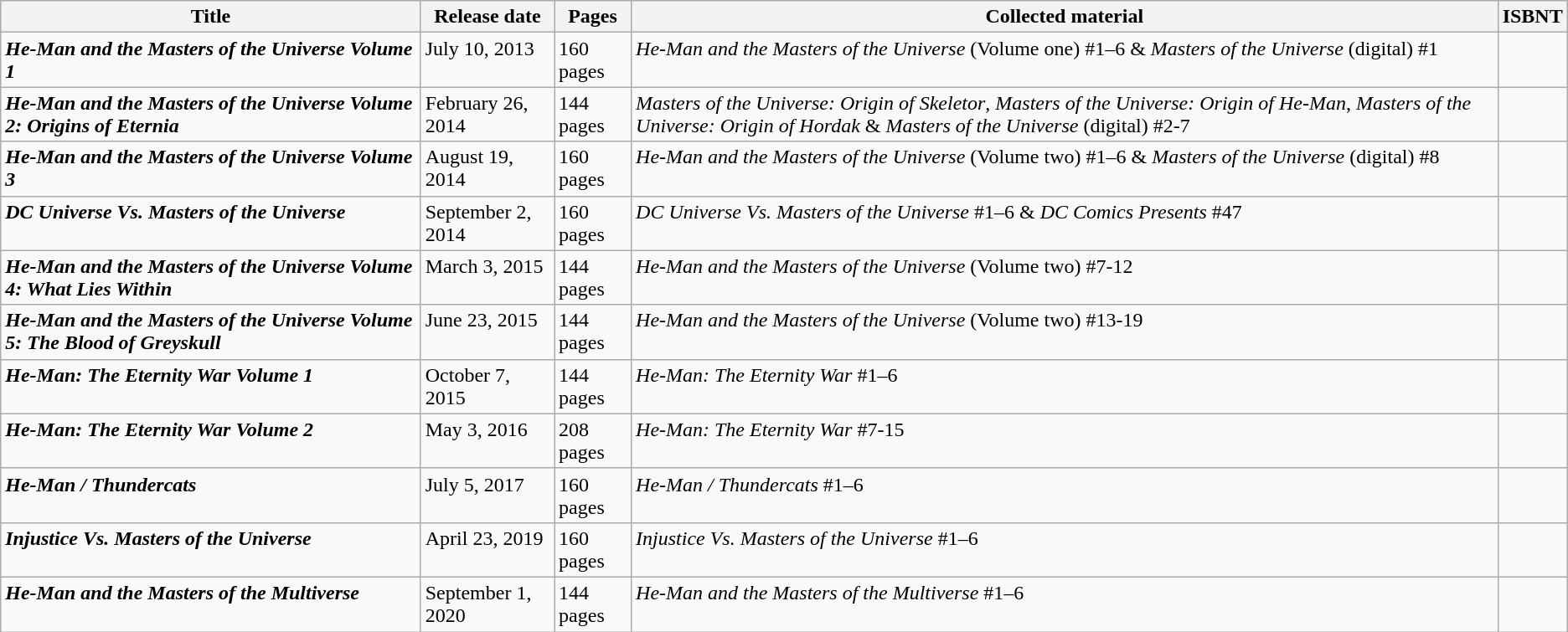<table class="wikitable">
<tr>
<th>Title</th>
<th>Release date</th>
<th>Pages</th>
<th>Collected material</th>
<th>ISBNT</th>
</tr>
<tr>
<td valign="top"><strong><em>He-Man and the Masters of the Universe Volume 1</em></strong></td>
<td valign="top">July 10, 2013</td>
<td valign="top">160 pages</td>
<td valign="top"><em>He-Man and the Masters of the Universe</em> (Volume one) #1–6 & <em>Masters of the Universe</em> (digital) #1</td>
<td valign="top"></td>
</tr>
<tr>
<td valign="top"><strong><em>He-Man and the Masters of the Universe Volume 2: Origins of Eternia</em></strong></td>
<td valign="top">February 26, 2014</td>
<td valign="top">144 pages</td>
<td valign="top"><em>Masters of the Universe: Origin of Skeletor</em>, <em>Masters of the Universe: Origin of He-Man</em>, <em>Masters of the Universe: Origin of Hordak</em> & <em>Masters of the Universe</em> (digital) #2-7</td>
<td valign="top"></td>
</tr>
<tr>
<td valign="top"><strong><em>He-Man and the Masters of the Universe Volume 3</em></strong></td>
<td valign="top">August 19, 2014</td>
<td valign="top">160 pages</td>
<td valign="top"><em>He-Man and the Masters of the Universe</em> (Volume two) #1–6 & <em>Masters of the Universe</em> (digital) #8</td>
<td valign="top"></td>
</tr>
<tr>
<td valign="top"><strong><em> DC Universe Vs. Masters of the Universe</em></strong></td>
<td valign="top">September 2, 2014</td>
<td valign="top">160 pages</td>
<td valign="top"><em>DC Universe Vs. Masters of the Universe</em> #1–6 & <em>DC Comics Presents</em> #47</td>
<td valign="top"></td>
</tr>
<tr>
<td valign="top"><strong><em>He-Man and the Masters of the Universe Volume 4: What Lies Within</em></strong></td>
<td valign="top">March 3, 2015</td>
<td valign="top">144 pages</td>
<td valign="top"><em>He-Man and the Masters of the Universe</em> (Volume two) #7-12</td>
<td valign="top"></td>
</tr>
<tr>
<td valign="top"><strong><em>He-Man and the Masters of the Universe Volume 5: The Blood of Greyskull</em></strong></td>
<td valign="top">June 23, 2015</td>
<td valign="top">144 pages</td>
<td valign="top"><em>He-Man and the Masters of the Universe</em> (Volume two) #13-19</td>
<td valign="top"></td>
</tr>
<tr>
<td valign="top"><strong><em>He-Man: The Eternity War Volume 1</em></strong></td>
<td valign="top">October 7, 2015</td>
<td valign="top">144 pages</td>
<td valign="top"><em>He-Man: The Eternity War</em> #1–6</td>
<td valign="top"></td>
</tr>
<tr>
<td valign="top"><strong><em>He-Man: The Eternity War Volume 2</em></strong></td>
<td valign="top">May 3, 2016</td>
<td valign="top">208 pages</td>
<td valign="top"><em>He-Man: The Eternity War</em> #7-15</td>
<td valign="top"></td>
</tr>
<tr>
<td valign="top"><strong><em>He-Man / Thundercats</em></strong></td>
<td valign="top">July 5, 2017</td>
<td valign="top">160 pages</td>
<td valign="top"><em>He-Man / Thundercats</em> #1–6</td>
<td valign="top"></td>
</tr>
<tr>
<td valign="top"><strong><em>Injustice Vs. Masters of the Universe</em></strong></td>
<td valign="top">April 23, 2019</td>
<td valign="top">160 pages</td>
<td valign="top"><em>Injustice Vs. Masters of the Universe</em> #1–6</td>
<td valign="top"></td>
</tr>
<tr>
<td valign="top"><strong><em>He-Man and the Masters of the Multiverse</em></strong></td>
<td valign="top">September 1, 2020</td>
<td valign="top">144 pages</td>
<td valign="top"><em>He-Man and the Masters of the Multiverse</em> #1–6</td>
<td valign="top"></td>
</tr>
</table>
